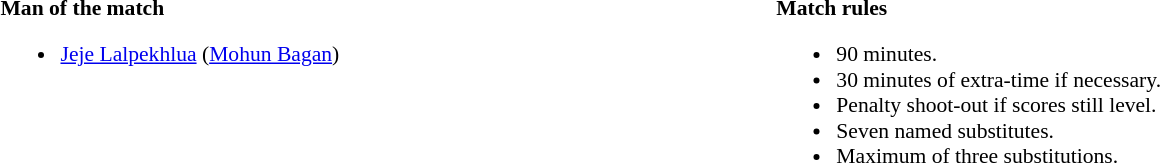<table width=82% style="font-size:90%">
<tr>
<td width=50% valign=top><br><strong>Man of the match</strong><ul><li><a href='#'>Jeje Lalpekhlua</a> (<a href='#'>Mohun Bagan</a>)</li></ul></td>
<td width=50% valign=top><br><strong>Match rules</strong><ul><li>90 minutes.</li><li>30 minutes of extra-time if necessary.</li><li>Penalty shoot-out if scores still level.</li><li>Seven named substitutes.</li><li>Maximum of three substitutions.</li></ul></td>
</tr>
</table>
